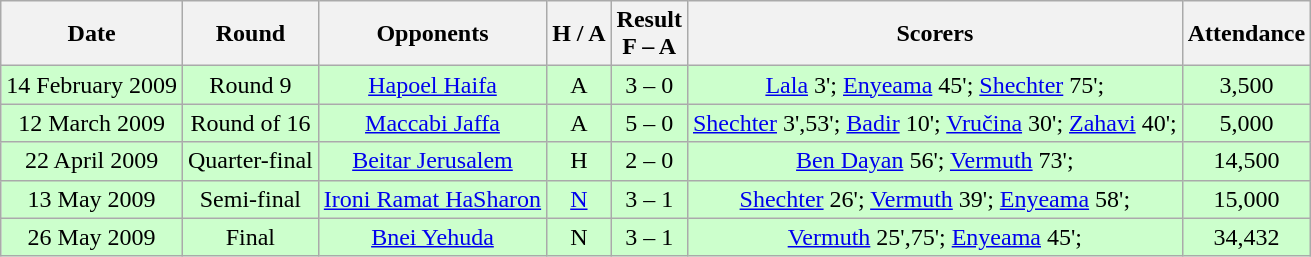<table class="wikitable" style="text-align:center">
<tr>
<th><strong>Date</strong></th>
<th><strong>Round</strong></th>
<th><strong>Opponents</strong></th>
<th><strong>H / A</strong></th>
<th><strong>Result<br>F – A</strong></th>
<th><strong>Scorers</strong></th>
<th><strong>Attendance</strong></th>
</tr>
<tr bgcolor="#ccffcc">
<td>14 February 2009</td>
<td>Round 9</td>
<td><a href='#'>Hapoel Haifa</a></td>
<td>A</td>
<td>3 – 0</td>
<td><a href='#'>Lala</a> 3'; <a href='#'>Enyeama</a> 45'; <a href='#'>Shechter</a> 75';</td>
<td>3,500</td>
</tr>
<tr bgcolor="#ccffcc">
<td>12 March 2009</td>
<td>Round of 16</td>
<td><a href='#'>Maccabi Jaffa</a></td>
<td>A</td>
<td>5 – 0</td>
<td><a href='#'>Shechter</a> 3',53'; <a href='#'>Badir</a> 10'; <a href='#'>Vručina</a> 30'; <a href='#'>Zahavi</a> 40';</td>
<td>5,000</td>
</tr>
<tr bgcolor="#ccffcc">
<td>22 April 2009</td>
<td>Quarter-final</td>
<td><a href='#'>Beitar Jerusalem</a></td>
<td>H</td>
<td>2 – 0</td>
<td><a href='#'>Ben Dayan</a> 56'; <a href='#'>Vermuth</a> 73';</td>
<td>14,500</td>
</tr>
<tr bgcolor="#ccffcc">
<td>13 May 2009</td>
<td>Semi-final</td>
<td><a href='#'>Ironi Ramat HaSharon</a></td>
<td><a href='#'>N</a></td>
<td>3 – 1</td>
<td><a href='#'>Shechter</a> 26'; <a href='#'>Vermuth</a> 39'; <a href='#'>Enyeama</a> 58';</td>
<td>15,000</td>
</tr>
<tr bgcolor="#ccffcc">
<td>26 May 2009</td>
<td>Final</td>
<td><a href='#'>Bnei Yehuda</a></td>
<td>N</td>
<td>3 – 1</td>
<td><a href='#'>Vermuth</a> 25',75'; <a href='#'>Enyeama</a> 45';</td>
<td>34,432</td>
</tr>
</table>
